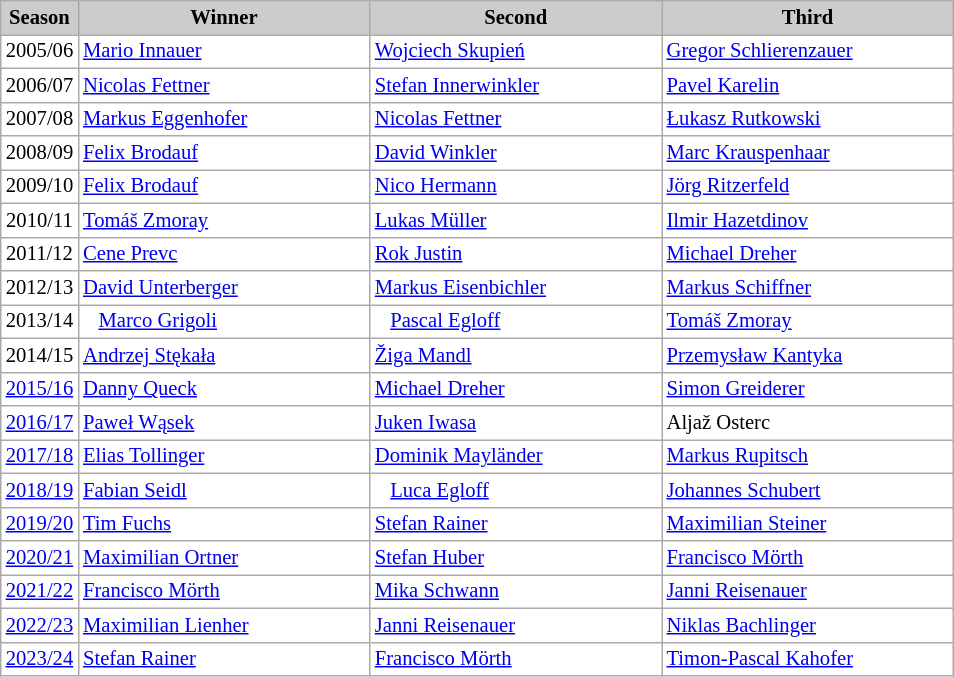<table class="wikitable plainrowheaders" style="background:#fff; font-size:86%; line-height:16px; border:grey solid 1px; border-collapse:collapse;">
<tr style="background:#ccc; text-align:center;">
<th style="background:#ccc;" width="45">Season</th>
<th style="background:#ccc;" width="188">Winner</th>
<th style="background:#ccc;" width="188">Second</th>
<th style="background:#ccc;" width="188">Third</th>
</tr>
<tr>
<td align=center>2005/06</td>
<td> <a href='#'>Mario Innauer</a></td>
<td> <a href='#'>Wojciech Skupień</a></td>
<td> <a href='#'>Gregor Schlierenzauer</a></td>
</tr>
<tr>
<td align=center>2006/07</td>
<td> <a href='#'>Nicolas Fettner</a></td>
<td> <a href='#'>Stefan Innerwinkler</a></td>
<td> <a href='#'>Pavel Karelin</a></td>
</tr>
<tr>
<td align=center>2007/08</td>
<td> <a href='#'>Markus Eggenhofer</a></td>
<td> <a href='#'>Nicolas Fettner</a></td>
<td> <a href='#'>Łukasz Rutkowski</a></td>
</tr>
<tr>
<td align=center>2008/09</td>
<td> <a href='#'>Felix Brodauf</a></td>
<td> <a href='#'>David Winkler</a></td>
<td> <a href='#'>Marc Krauspenhaar</a></td>
</tr>
<tr>
<td align=center>2009/10</td>
<td> <a href='#'>Felix Brodauf</a></td>
<td> <a href='#'>Nico Hermann</a></td>
<td> <a href='#'>Jörg Ritzerfeld</a></td>
</tr>
<tr>
<td align=center>2010/11</td>
<td> <a href='#'>Tomáš Zmoray</a></td>
<td> <a href='#'>Lukas Müller</a></td>
<td> <a href='#'>Ilmir Hazetdinov</a></td>
</tr>
<tr>
<td align=center>2011/12</td>
<td> <a href='#'>Cene Prevc</a></td>
<td> <a href='#'>Rok Justin</a></td>
<td> <a href='#'>Michael Dreher</a></td>
</tr>
<tr>
<td align=center>2012/13</td>
<td> <a href='#'>David Unterberger</a></td>
<td> <a href='#'>Markus Eisenbichler</a></td>
<td> <a href='#'>Markus Schiffner</a></td>
</tr>
<tr>
<td align=center>2013/14</td>
<td>   <a href='#'>Marco Grigoli</a></td>
<td>   <a href='#'>Pascal Egloff</a></td>
<td> <a href='#'>Tomáš Zmoray</a></td>
</tr>
<tr>
<td align=center>2014/15</td>
<td> <a href='#'>Andrzej Stękała</a></td>
<td> <a href='#'>Žiga Mandl</a></td>
<td> <a href='#'>Przemysław Kantyka</a></td>
</tr>
<tr>
<td align=center><a href='#'>2015/16</a></td>
<td> <a href='#'>Danny Queck</a></td>
<td> <a href='#'>Michael Dreher</a></td>
<td> <a href='#'>Simon Greiderer</a></td>
</tr>
<tr>
<td align=center><a href='#'>2016/17</a></td>
<td> <a href='#'>Paweł Wąsek</a></td>
<td> <a href='#'>Juken Iwasa</a></td>
<td> Aljaž Osterc</td>
</tr>
<tr>
<td align=center><a href='#'>2017/18</a></td>
<td> <a href='#'>Elias Tollinger</a></td>
<td> <a href='#'>Dominik Mayländer</a></td>
<td> <a href='#'>Markus Rupitsch</a></td>
</tr>
<tr>
<td align=center><a href='#'>2018/19</a></td>
<td> <a href='#'>Fabian Seidl</a></td>
<td>   <a href='#'>Luca Egloff</a></td>
<td> <a href='#'>Johannes Schubert</a></td>
</tr>
<tr>
<td align=center><a href='#'>2019/20</a></td>
<td> <a href='#'>Tim Fuchs</a></td>
<td> <a href='#'>Stefan Rainer</a></td>
<td> <a href='#'>Maximilian Steiner</a></td>
</tr>
<tr>
<td align=center><a href='#'>2020/21</a></td>
<td> <a href='#'>Maximilian Ortner</a></td>
<td> <a href='#'>Stefan Huber</a></td>
<td> <a href='#'>Francisco Mörth</a></td>
</tr>
<tr>
<td align=center><a href='#'>2021/22</a></td>
<td> <a href='#'>Francisco Mörth</a></td>
<td> <a href='#'>Mika Schwann</a></td>
<td> <a href='#'>Janni Reisenauer</a></td>
</tr>
<tr>
<td align=center><a href='#'>2022/23</a></td>
<td> <a href='#'>Maximilian Lienher</a></td>
<td> <a href='#'>Janni Reisenauer</a></td>
<td> <a href='#'>Niklas Bachlinger</a></td>
</tr>
<tr>
<td align=center><a href='#'>2023/24</a></td>
<td> <a href='#'>Stefan Rainer</a></td>
<td> <a href='#'>Francisco Mörth</a></td>
<td> <a href='#'>Timon-Pascal Kahofer</a></td>
</tr>
</table>
